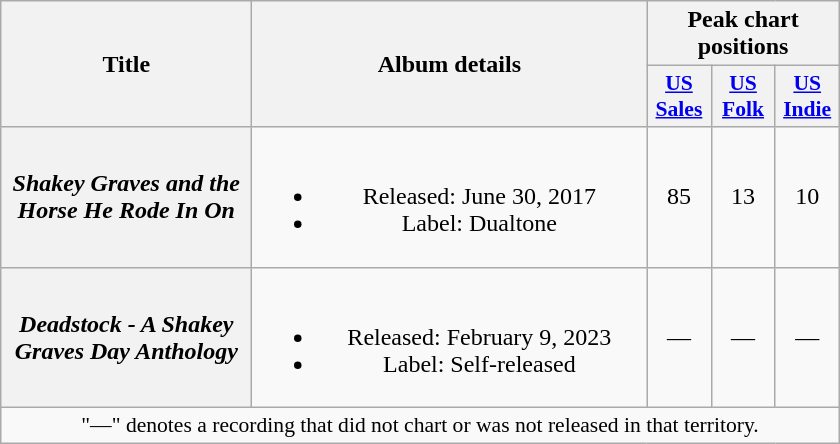<table class="wikitable plainrowheaders" style="text-align:center;">
<tr>
<th scope="col" rowspan="2" style="width:10em;">Title</th>
<th scope="col" rowspan="2" style="width:16em;">Album details</th>
<th scope="col" colspan="3">Peak chart positions</th>
</tr>
<tr>
<th scope="col" style="width:2.5em;font-size:90%;"><a href='#'>US<br>Sales</a><br></th>
<th scope="col" style="width:2.5em;font-size:90%;"><a href='#'>US<br>Folk</a><br></th>
<th scope="col" style="width:2.5em;font-size:90%;"><a href='#'>US<br> Indie</a><br></th>
</tr>
<tr>
<th scope="row"><em>Shakey Graves and the Horse He Rode In On</em></th>
<td><br><ul><li>Released: June 30, 2017</li><li>Label: Dualtone</li></ul></td>
<td>85</td>
<td>13</td>
<td>10</td>
</tr>
<tr>
<th scope="row"><em>Deadstock - A Shakey Graves Day Anthology</em></th>
<td><br><ul><li>Released: February 9, 2023</li><li>Label: Self-released</li></ul></td>
<td>—</td>
<td>—</td>
<td>—</td>
</tr>
<tr>
<td colspan="10" style="font-size:90%">"—" denotes a recording that did not chart or was not released in that territory.</td>
</tr>
</table>
